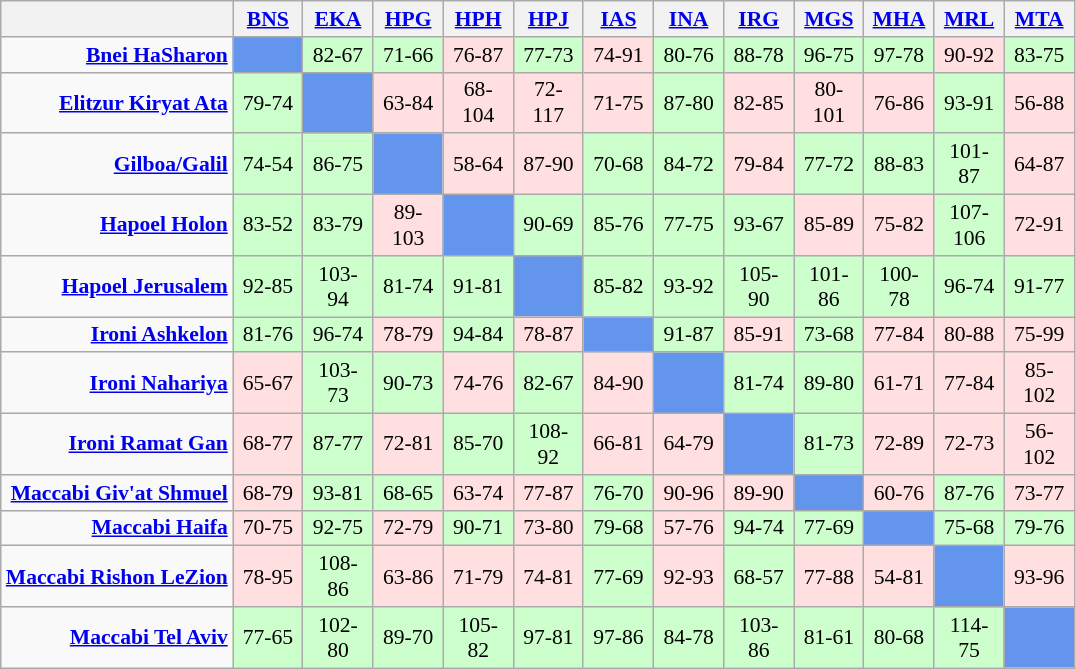<table cellspacing="0" cellpadding="3" style="font-size: 90%; text-align: center" class="wikitable">
<tr>
<th></th>
<th width=40><a href='#'>BNS</a></th>
<th width=40><a href='#'>EKA</a></th>
<th width=40><a href='#'>HPG</a></th>
<th width=40><a href='#'>HPH</a></th>
<th width=40><a href='#'>HPJ</a></th>
<th width=40><a href='#'>IAS</a></th>
<th width=40><a href='#'>INA</a></th>
<th width=40><a href='#'>IRG</a></th>
<th width=40><a href='#'>MGS</a></th>
<th width=40><a href='#'>MHA</a></th>
<th width=40><a href='#'>MRL</a></th>
<th width=40><a href='#'>MTA</a></th>
</tr>
<tr>
<td align=right><strong><a href='#'>Bnei HaSharon</a></strong></td>
<td bgcolor=#6495ed></td>
<td bgcolor=#ccffcc>82-67</td>
<td bgcolor=#ccffcc>71-66</td>
<td bgcolor=#ffdfdf>76-87</td>
<td bgcolor=#ccffcc>77-73</td>
<td bgcolor=#ffdfdf>74-91</td>
<td bgcolor=#ccffcc>80-76</td>
<td bgcolor=#ccffcc>88-78</td>
<td bgcolor=#ccffcc>96-75</td>
<td bgcolor=#ccffcc>97-78</td>
<td bgcolor=#ffdfdf>90-92</td>
<td bgcolor=#ccffcc>83-75</td>
</tr>
<tr>
<td align=right><strong><a href='#'>Elitzur Kiryat Ata</a></strong></td>
<td bgcolor=#ccffcc>79-74</td>
<td bgcolor=#6495ed></td>
<td bgcolor=#ffdfdf>63-84</td>
<td bgcolor=#ffdfdf>68-104</td>
<td bgcolor=#ffdfdf>72-117</td>
<td bgcolor=#ffdfdf>71-75</td>
<td bgcolor=#ccffcc>87-80</td>
<td bgcolor=#ffdfdf>82-85</td>
<td bgcolor=#ffdfdf>80-101</td>
<td bgcolor=#ffdfdf>76-86</td>
<td bgcolor=#ccffcc>93-91</td>
<td bgcolor=#ffdfdf>56-88</td>
</tr>
<tr>
<td align=right><strong><a href='#'>Gilboa/Galil</a></strong></td>
<td bgcolor=#ccffcc>74-54</td>
<td bgcolor=#ccffcc>86-75</td>
<td bgcolor=#6495ed></td>
<td bgcolor=#ffdfdf>58-64</td>
<td bgcolor=#ffdfdf>87-90</td>
<td bgcolor=#ccffcc>70-68</td>
<td bgcolor=#ccffcc>84-72</td>
<td bgcolor=#ffdfdf>79-84</td>
<td bgcolor=#ccffcc>77-72</td>
<td bgcolor=#ccffcc>88-83</td>
<td bgcolor=#ccffcc>101-87</td>
<td bgcolor=#ffdfdf>64-87</td>
</tr>
<tr>
<td align=right><strong><a href='#'>Hapoel Holon</a></strong></td>
<td bgcolor=#ccffcc>83-52</td>
<td bgcolor=#ccffcc>83-79</td>
<td bgcolor=#ffdfdf>89-103</td>
<td bgcolor=#6495ed></td>
<td bgcolor=#ccffcc>90-69</td>
<td bgcolor=#ccffcc>85-76<br></td>
<td bgcolor=#ccffcc>77-75</td>
<td bgcolor=#ccffcc>93-67</td>
<td bgcolor=#ffdfdf>85-89</td>
<td bgcolor=#ffdfdf>75-82</td>
<td bgcolor=#ccffcc>107-106</td>
<td bgcolor=#ffdfdf>72-91</td>
</tr>
<tr>
<td align=right><strong><a href='#'>Hapoel Jerusalem</a></strong></td>
<td bgcolor=#ccffcc>92-85</td>
<td bgcolor=#ccffcc>103-94</td>
<td bgcolor=#ccffcc>81-74</td>
<td bgcolor=#ccffcc>91-81</td>
<td bgcolor=#6495ed></td>
<td bgcolor=#ccffcc>85-82</td>
<td bgcolor=#ccffcc>93-92</td>
<td bgcolor=#ccffcc>105-90</td>
<td bgcolor=#ccffcc>101-86</td>
<td bgcolor=#ccffcc>100-78</td>
<td bgcolor=#ccffcc>96-74</td>
<td bgcolor=#ccffcc>91-77</td>
</tr>
<tr>
<td align=right><strong><a href='#'>Ironi Ashkelon</a></strong></td>
<td bgcolor=#ccffcc>81-76</td>
<td bgcolor=#ccffcc>96-74</td>
<td bgcolor=#ffdfdf>78-79</td>
<td bgcolor=#ccffcc>94-84</td>
<td bgcolor=#ffdfdf>78-87</td>
<td bgcolor=#6495ed></td>
<td bgcolor=#ccffcc>91-87</td>
<td bgcolor=#ffdfdf>85-91</td>
<td bgcolor=#ccffcc>73-68</td>
<td bgcolor=#ffdfdf>77-84</td>
<td bgcolor=#ffdfdf>80-88</td>
<td bgcolor=#ffdfdf>75-99</td>
</tr>
<tr>
<td align=right><strong><a href='#'>Ironi Nahariya</a></strong></td>
<td bgcolor=#ffdfdf>65-67</td>
<td bgcolor=#ccffcc>103-73</td>
<td bgcolor=#ccffcc>90-73</td>
<td bgcolor=#ffdfdf>74-76</td>
<td bgcolor=#ccffcc>82-67</td>
<td bgcolor=#ffdfdf>84-90</td>
<td bgcolor=#6495ed></td>
<td bgcolor=#ccffcc>81-74</td>
<td bgcolor=#ccffcc>89-80</td>
<td bgcolor=#ffdfdf>61-71</td>
<td bgcolor=#ffdfdf>77-84</td>
<td bgcolor=#ffdfdf>85-102</td>
</tr>
<tr>
<td align=right><strong><a href='#'>Ironi Ramat Gan</a></strong></td>
<td bgcolor=#ffdfdf>68-77</td>
<td bgcolor=#ccffcc>87-77</td>
<td bgcolor=#ffdfdf>72-81</td>
<td bgcolor=#ccffcc>85-70</td>
<td bgcolor=#ccffcc>108-92</td>
<td bgcolor=#ffdfdf>66-81</td>
<td bgcolor=#ffdfdf>64-79</td>
<td bgcolor=#6495ed></td>
<td bgcolor=#ccffcc>81-73</td>
<td bgcolor=#ffdfdf>72-89</td>
<td bgcolor=#ffdfdf>72-73</td>
<td bgcolor=#ffdfdf>56-102</td>
</tr>
<tr |>
<td align=right><strong><a href='#'>Maccabi Giv'at Shmuel</a></strong></td>
<td bgcolor=#ffdfdf>68-79</td>
<td bgcolor=#ccffcc>93-81</td>
<td bgcolor=#ccffcc>68-65</td>
<td bgcolor=#ffdfdf>63-74</td>
<td bgcolor=#ffdfdf>77-87</td>
<td bgcolor=#ccffcc>76-70</td>
<td bgcolor=#ffdfdf>90-96</td>
<td bgcolor=#ffdfdf>89-90</td>
<td bgcolor=#6495ed></td>
<td bgcolor=#ffdfdf>60-76</td>
<td bgcolor=#ccffcc>87-76</td>
<td bgcolor=#ffdfdf>73-77</td>
</tr>
<tr>
<td align=right><strong><a href='#'>Maccabi Haifa</a></strong></td>
<td bgcolor=#ffdfdf>70-75</td>
<td bgcolor=#ccffcc>92-75</td>
<td bgcolor=#ffdfdf>72-79</td>
<td bgcolor=#ccffcc>90-71</td>
<td bgcolor=#ffdfdf>73-80</td>
<td bgcolor=#ccffcc>79-68</td>
<td bgcolor=#ffdfdf>57-76</td>
<td bgcolor=#ccffcc>94-74</td>
<td bgcolor=#ccffcc>77-69</td>
<td bgcolor=#6495ed></td>
<td bgcolor=#ccffcc>75-68</td>
<td bgcolor=#ccffcc>79-76</td>
</tr>
<tr>
<td align=right><strong><a href='#'>Maccabi Rishon LeZion</a></strong></td>
<td bgcolor=#ffdfdf>78-95</td>
<td bgcolor=#ccffcc>108-86</td>
<td bgcolor=#ffdfdf>63-86</td>
<td bgcolor=#ffdfdf>71-79</td>
<td bgcolor=#ffdfdf>74-81</td>
<td bgcolor=#ccffcc>77-69</td>
<td bgcolor=#ffdfdf>92-93</td>
<td bgcolor=#ccffcc>68-57</td>
<td bgcolor=#ffdfdf>77-88</td>
<td bgcolor=#ffdfdf>54-81</td>
<td bgcolor=#6495ed></td>
<td bgcolor=#ffdfdf>93-96</td>
</tr>
<tr>
<td align=right><strong><a href='#'>Maccabi Tel Aviv</a></strong></td>
<td bgcolor=#ccffcc>77-65</td>
<td bgcolor=#ccffcc>102-80</td>
<td bgcolor=#ccffcc>89-70</td>
<td bgcolor=#ccffcc>105-82</td>
<td bgcolor=#ccffcc>97-81</td>
<td bgcolor=#ccffcc>97-86</td>
<td bgcolor=#ccffcc>84-78</td>
<td bgcolor=#ccffcc>103-86</td>
<td bgcolor=#ccffcc>81-61</td>
<td bgcolor=#ccffcc>80-68</td>
<td bgcolor=#ccffcc>114-75</td>
<td bgcolor=#6495ed></td>
</tr>
</table>
